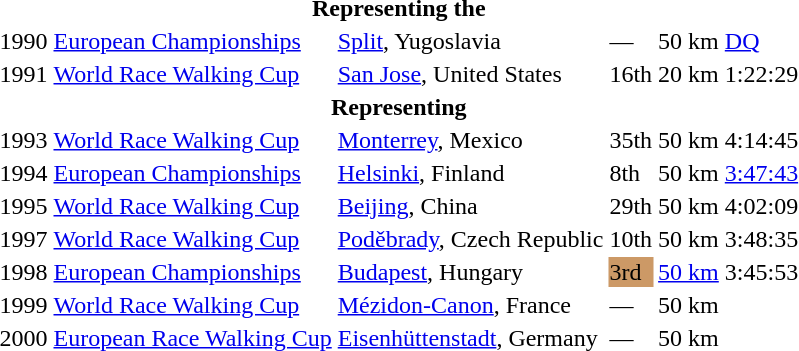<table>
<tr>
<th colspan="6">Representing the </th>
</tr>
<tr>
<td>1990</td>
<td><a href='#'>European Championships</a></td>
<td><a href='#'>Split</a>, Yugoslavia</td>
<td>—</td>
<td>50 km</td>
<td><a href='#'>DQ</a></td>
</tr>
<tr>
<td>1991</td>
<td><a href='#'>World Race Walking Cup</a></td>
<td><a href='#'>San Jose</a>, United States</td>
<td>16th</td>
<td>20 km</td>
<td>1:22:29</td>
</tr>
<tr>
<th colspan="6">Representing </th>
</tr>
<tr>
<td>1993</td>
<td><a href='#'>World Race Walking Cup</a></td>
<td><a href='#'>Monterrey</a>, Mexico</td>
<td>35th</td>
<td>50 km</td>
<td>4:14:45</td>
</tr>
<tr>
<td>1994</td>
<td><a href='#'>European Championships</a></td>
<td><a href='#'>Helsinki</a>, Finland</td>
<td>8th</td>
<td>50 km</td>
<td><a href='#'>3:47:43</a></td>
</tr>
<tr>
<td>1995</td>
<td><a href='#'>World Race Walking Cup</a></td>
<td><a href='#'>Beijing</a>, China</td>
<td>29th</td>
<td>50 km</td>
<td>4:02:09</td>
</tr>
<tr>
<td>1997</td>
<td><a href='#'>World Race Walking Cup</a></td>
<td><a href='#'>Poděbrady</a>, Czech Republic</td>
<td>10th</td>
<td>50 km</td>
<td>3:48:35</td>
</tr>
<tr>
<td>1998</td>
<td><a href='#'>European Championships</a></td>
<td><a href='#'>Budapest</a>, Hungary</td>
<td bgcolor="cc9966">3rd</td>
<td><a href='#'>50 km</a></td>
<td>3:45:53</td>
</tr>
<tr>
<td>1999</td>
<td><a href='#'>World Race Walking Cup</a></td>
<td><a href='#'>Mézidon-Canon</a>, France</td>
<td>—</td>
<td>50 km</td>
<td></td>
</tr>
<tr>
<td>2000</td>
<td><a href='#'>European Race Walking Cup</a></td>
<td><a href='#'>Eisenhüttenstadt</a>, Germany</td>
<td>—</td>
<td>50 km</td>
<td></td>
</tr>
</table>
